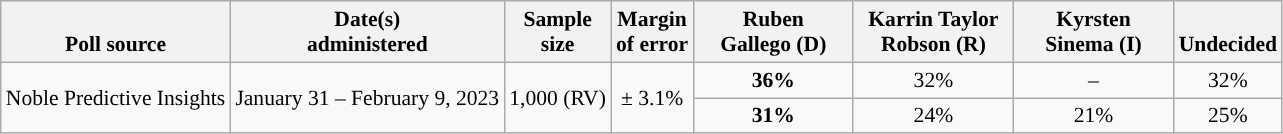<table class="wikitable" style="font-size:90%;text-align:center;">
<tr style="vertical-align:bottom">
<th>Poll source</th>
<th>Date(s)<br>administered</th>
<th>Sample<br>size</th>
<th>Margin<br>of error</th>
<th style="width:100px;">Ruben<br>Gallego (D)</th>
<th style="width:100px;">Karrin Taylor<br>Robson (R)</th>
<th style="width:100px;">Kyrsten<br>Sinema (I)</th>
<th>Undecided</th>
</tr>
<tr>
<td rowspan=2 style="text-align:left">Noble Predictive Insights</td>
<td rowspan=2>January 31 – February 9, 2023</td>
<td rowspan=2>1,000 (RV)</td>
<td rowspan=2>± 3.1%</td>
<td><strong>36%</strong></td>
<td>32%</td>
<td>–</td>
<td>32%</td>
</tr>
<tr>
<td><strong>31%</strong></td>
<td>24%</td>
<td>21%</td>
<td>25%</td>
</tr>
</table>
